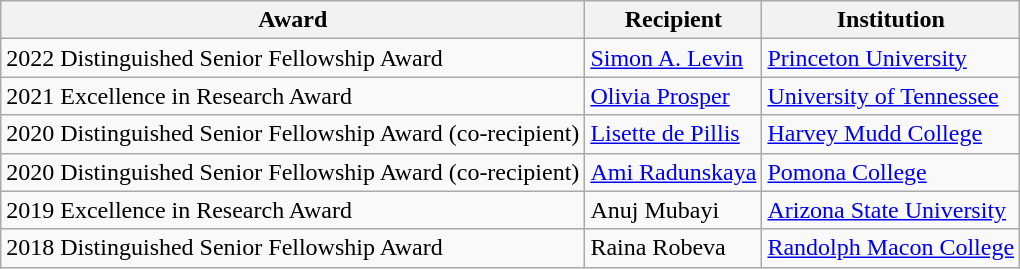<table class="wikitable">
<tr>
<th>Award</th>
<th>Recipient</th>
<th>Institution</th>
</tr>
<tr>
<td>2022 Distinguished Senior Fellowship Award</td>
<td><a href='#'>Simon A. Levin</a></td>
<td><a href='#'>Princeton University</a></td>
</tr>
<tr>
<td>2021 Excellence in Research Award</td>
<td><a href='#'>Olivia Prosper</a></td>
<td><a href='#'>University of Tennessee</a></td>
</tr>
<tr>
<td>2020 Distinguished Senior Fellowship Award (co-recipient)</td>
<td><a href='#'>Lisette de Pillis</a></td>
<td><a href='#'>Harvey Mudd College</a></td>
</tr>
<tr>
<td>2020 Distinguished Senior Fellowship Award (co-recipient)</td>
<td><a href='#'>Ami Radunskaya</a></td>
<td><a href='#'>Pomona College</a></td>
</tr>
<tr>
<td>2019 Excellence in Research Award</td>
<td>Anuj Mubayi</td>
<td><a href='#'>Arizona State University</a></td>
</tr>
<tr>
<td>2018 Distinguished Senior Fellowship Award</td>
<td>Raina Robeva</td>
<td><a href='#'>Randolph Macon College</a></td>
</tr>
</table>
